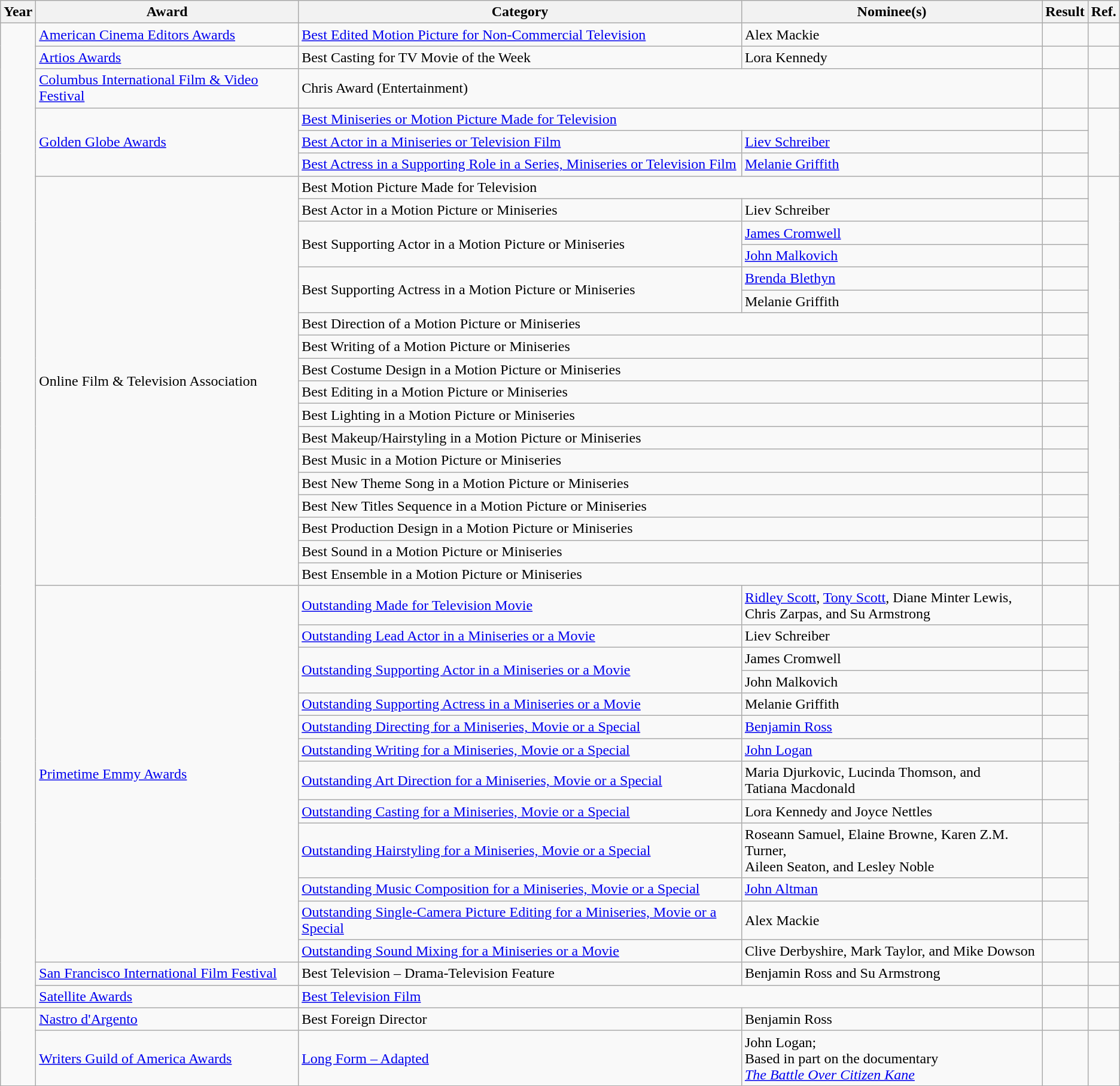<table class="wikitable plainrowheaders">
<tr>
<th>Year</th>
<th>Award</th>
<th>Category</th>
<th>Nominee(s)</th>
<th>Result</th>
<th>Ref.</th>
</tr>
<tr>
<td rowspan="39"></td>
<td><a href='#'>American Cinema Editors Awards</a></td>
<td><a href='#'>Best Edited Motion Picture for Non-Commercial Television</a></td>
<td>Alex Mackie</td>
<td></td>
<td align="center"></td>
</tr>
<tr>
<td><a href='#'>Artios Awards</a></td>
<td>Best Casting for TV Movie of the Week</td>
<td>Lora Kennedy</td>
<td></td>
<td align="center"></td>
</tr>
<tr>
<td><a href='#'>Columbus International Film & Video Festival</a></td>
<td colspan="2">Chris Award (Entertainment)</td>
<td></td>
<td align="center"></td>
</tr>
<tr>
<td rowspan="3"><a href='#'>Golden Globe Awards</a></td>
<td colspan="2"><a href='#'>Best Miniseries or Motion Picture Made for Television</a></td>
<td></td>
<td align="center" rowspan="3"></td>
</tr>
<tr>
<td><a href='#'>Best Actor in a Miniseries or Television Film</a></td>
<td><a href='#'>Liev Schreiber</a></td>
<td></td>
</tr>
<tr>
<td><a href='#'>Best Actress in a Supporting Role in a Series, Miniseries or Television Film</a></td>
<td><a href='#'>Melanie Griffith</a></td>
<td></td>
</tr>
<tr>
<td rowspan="18">Online Film & Television Association</td>
<td colspan="2">Best Motion Picture Made for Television</td>
<td></td>
<td align="center" rowspan="18"></td>
</tr>
<tr>
<td>Best Actor in a Motion Picture or Miniseries</td>
<td>Liev Schreiber</td>
<td></td>
</tr>
<tr>
<td rowspan="2">Best Supporting Actor in a Motion Picture or Miniseries</td>
<td><a href='#'>James Cromwell</a></td>
<td></td>
</tr>
<tr>
<td><a href='#'>John Malkovich</a></td>
<td></td>
</tr>
<tr>
<td rowspan="2">Best Supporting Actress in a Motion Picture or Miniseries</td>
<td><a href='#'>Brenda Blethyn</a></td>
<td></td>
</tr>
<tr>
<td>Melanie Griffith</td>
<td></td>
</tr>
<tr>
<td colspan="2">Best Direction of a Motion Picture or Miniseries</td>
<td></td>
</tr>
<tr>
<td colspan="2">Best Writing of a Motion Picture or Miniseries</td>
<td></td>
</tr>
<tr>
<td colspan="2">Best Costume Design in a Motion Picture or Miniseries</td>
<td></td>
</tr>
<tr>
<td colspan="2">Best Editing in a Motion Picture or Miniseries</td>
<td></td>
</tr>
<tr>
<td colspan="2">Best Lighting in a Motion Picture or Miniseries</td>
<td></td>
</tr>
<tr>
<td colspan="2">Best Makeup/Hairstyling in a Motion Picture or Miniseries</td>
<td></td>
</tr>
<tr>
<td colspan="2">Best Music in a Motion Picture or Miniseries</td>
<td></td>
</tr>
<tr>
<td colspan="2">Best New Theme Song in a Motion Picture or Miniseries</td>
<td></td>
</tr>
<tr>
<td colspan="2">Best New Titles Sequence in a Motion Picture or Miniseries</td>
<td></td>
</tr>
<tr>
<td colspan="2">Best Production Design in a Motion Picture or Miniseries</td>
<td></td>
</tr>
<tr>
<td colspan="2">Best Sound in a Motion Picture or Miniseries</td>
<td></td>
</tr>
<tr>
<td colspan="2">Best Ensemble in a Motion Picture or Miniseries</td>
<td></td>
</tr>
<tr>
<td rowspan="13"><a href='#'>Primetime Emmy Awards</a></td>
<td><a href='#'>Outstanding Made for Television Movie</a></td>
<td><a href='#'>Ridley Scott</a>, <a href='#'>Tony Scott</a>, Diane Minter Lewis, <br> Chris Zarpas, and Su Armstrong</td>
<td></td>
<td align="center" rowspan="13"></td>
</tr>
<tr>
<td><a href='#'>Outstanding Lead Actor in a Miniseries or a Movie</a></td>
<td>Liev Schreiber</td>
<td></td>
</tr>
<tr>
<td rowspan="2"><a href='#'>Outstanding Supporting Actor in a Miniseries or a Movie</a></td>
<td>James Cromwell</td>
<td></td>
</tr>
<tr>
<td>John Malkovich</td>
<td></td>
</tr>
<tr>
<td><a href='#'>Outstanding Supporting Actress in a Miniseries or a Movie</a></td>
<td>Melanie Griffith</td>
<td></td>
</tr>
<tr>
<td><a href='#'>Outstanding Directing for a Miniseries, Movie or a Special</a></td>
<td><a href='#'>Benjamin Ross</a></td>
<td></td>
</tr>
<tr>
<td><a href='#'>Outstanding Writing for a Miniseries, Movie or a Special</a></td>
<td><a href='#'>John Logan</a></td>
<td></td>
</tr>
<tr>
<td><a href='#'>Outstanding Art Direction for a Miniseries, Movie or a Special</a></td>
<td>Maria Djurkovic, Lucinda Thomson, and <br> Tatiana Macdonald</td>
<td></td>
</tr>
<tr>
<td><a href='#'>Outstanding Casting for a Miniseries, Movie or a Special</a></td>
<td>Lora Kennedy and Joyce Nettles</td>
<td></td>
</tr>
<tr>
<td><a href='#'>Outstanding Hairstyling for a Miniseries, Movie or a Special</a></td>
<td>Roseann Samuel, Elaine Browne, Karen Z.M. Turner, <br> Aileen Seaton, and Lesley Noble</td>
<td></td>
</tr>
<tr>
<td><a href='#'>Outstanding Music Composition for a Miniseries, Movie or a Special</a></td>
<td><a href='#'>John Altman</a></td>
<td></td>
</tr>
<tr>
<td><a href='#'>Outstanding Single-Camera Picture Editing for a Miniseries, Movie or a Special</a></td>
<td>Alex Mackie</td>
<td></td>
</tr>
<tr>
<td><a href='#'>Outstanding Sound Mixing for a Miniseries or a Movie</a></td>
<td>Clive Derbyshire, Mark Taylor, and Mike Dowson</td>
<td></td>
</tr>
<tr>
<td><a href='#'>San Francisco International Film Festival</a></td>
<td>Best Television – Drama-Television Feature</td>
<td>Benjamin Ross and Su Armstrong</td>
<td></td>
<td align="center"></td>
</tr>
<tr>
<td><a href='#'>Satellite Awards</a></td>
<td colspan="2"><a href='#'>Best Television Film</a></td>
<td></td>
<td align="center"></td>
</tr>
<tr>
<td rowspan="2"></td>
<td><a href='#'>Nastro d'Argento</a></td>
<td>Best Foreign Director</td>
<td>Benjamin Ross</td>
<td></td>
<td align="center"></td>
</tr>
<tr>
<td><a href='#'>Writers Guild of America Awards</a></td>
<td><a href='#'>Long Form – Adapted</a></td>
<td>John Logan; <br> Based in part on the documentary <br> <em><a href='#'>The Battle Over Citizen Kane</a></em> </td>
<td></td>
<td align="center"></td>
</tr>
</table>
